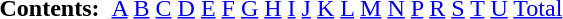<table id="toc" class="toc" summary="Contents">
<tr>
<th>Contents:</th>
<td></td>
<td><a href='#'>A</a> <a href='#'>B</a> <a href='#'>C</a> <a href='#'>D</a> <a href='#'>E</a> <a href='#'>F</a> <a href='#'>G</a> <a href='#'>H</a> <a href='#'>I</a> <a href='#'>J</a> <a href='#'>K</a> <a href='#'>L</a> <a href='#'>M</a> <a href='#'>N</a> <a href='#'>P</a> <a href='#'>R</a> <a href='#'>S</a> <a href='#'>T</a> <a href='#'>U</a> <a href='#'>Total</a></td>
</tr>
</table>
